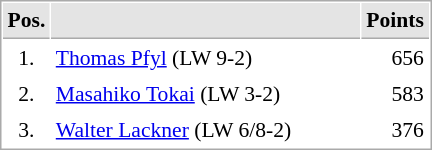<table cellspacing="1" cellpadding="3" style="border:1px solid #AAAAAA;font-size:90%">
<tr bgcolor="#E4E4E4">
<th style="border-bottom:1px solid #AAAAAA" width=10>Pos.</th>
<th style="border-bottom:1px solid #AAAAAA" width=200></th>
<th style="border-bottom:1px solid #AAAAAA" width=20>Points</th>
</tr>
<tr>
<td align="center">1.</td>
<td> <a href='#'>Thomas Pfyl</a> (LW 9-2)</td>
<td align="right">656</td>
</tr>
<tr>
<td align="center">2.</td>
<td> <a href='#'>Masahiko Tokai</a> (LW 3-2)</td>
<td align="right">583</td>
</tr>
<tr>
<td align="center">3.</td>
<td> <a href='#'>Walter Lackner</a> (LW 6/8-2)</td>
<td align="right">376</td>
</tr>
</table>
